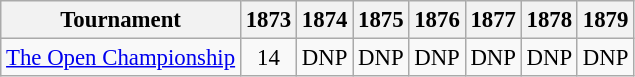<table class="wikitable" style="font-size:95%;text-align:center;">
<tr>
<th>Tournament</th>
<th>1873</th>
<th>1874</th>
<th>1875</th>
<th>1876</th>
<th>1877</th>
<th>1878</th>
<th>1879</th>
</tr>
<tr>
<td align=left><a href='#'>The Open Championship</a></td>
<td>14</td>
<td>DNP</td>
<td>DNP</td>
<td>DNP</td>
<td>DNP</td>
<td>DNP</td>
<td>DNP</td>
</tr>
</table>
